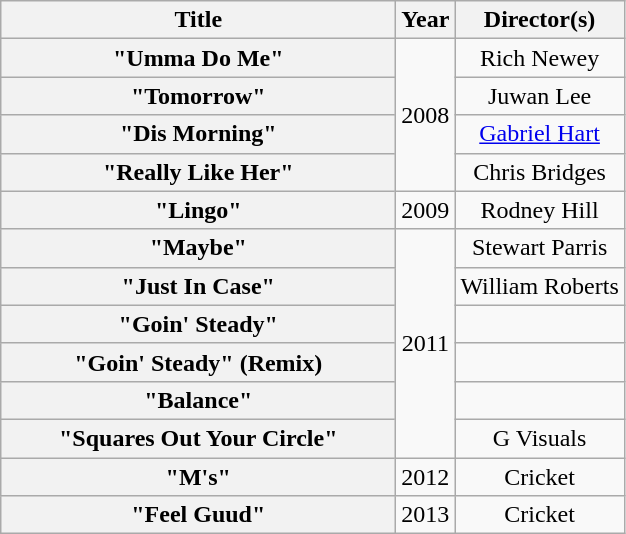<table class="wikitable plainrowheaders" style="text-align:center;">
<tr>
<th scope="col" style="width:16em;">Title</th>
<th scope="col">Year</th>
<th scope="col">Director(s)</th>
</tr>
<tr>
<th scope="row">"Umma Do Me"</th>
<td rowspan="4">2008</td>
<td>Rich Newey</td>
</tr>
<tr>
<th scope="row">"Tomorrow"</th>
<td>Juwan Lee</td>
</tr>
<tr>
<th scope="row">"Dis Morning"</th>
<td><a href='#'>Gabriel Hart</a></td>
</tr>
<tr>
<th scope="row">"Really Like Her"</th>
<td>Chris Bridges</td>
</tr>
<tr>
<th scope="row">"Lingo"</th>
<td>2009</td>
<td>Rodney Hill</td>
</tr>
<tr>
<th scope="row">"Maybe"</th>
<td rowspan="6">2011</td>
<td>Stewart Parris</td>
</tr>
<tr>
<th scope="row">"Just In Case"</th>
<td>William Roberts</td>
</tr>
<tr>
<th scope="row">"Goin' Steady"</th>
<td></td>
</tr>
<tr>
<th scope="row">"Goin' Steady" (Remix)</th>
<td></td>
</tr>
<tr>
<th scope="row">"Balance"</th>
<td></td>
</tr>
<tr>
<th scope="row">"Squares Out Your Circle"</th>
<td>G Visuals</td>
</tr>
<tr>
<th scope="row">"M's"</th>
<td>2012</td>
<td>Cricket</td>
</tr>
<tr>
<th scope="row">"Feel Guud"</th>
<td>2013</td>
<td>Cricket</td>
</tr>
</table>
